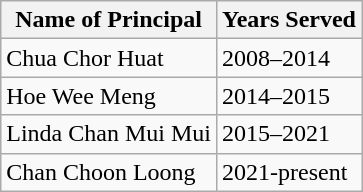<table class="wikitable">
<tr>
<th>Name of Principal</th>
<th>Years Served</th>
</tr>
<tr>
<td>Chua Chor Huat</td>
<td>2008–2014</td>
</tr>
<tr>
<td>Hoe Wee Meng</td>
<td>2014–2015</td>
</tr>
<tr>
<td>Linda Chan Mui Mui</td>
<td>2015–2021</td>
</tr>
<tr>
<td>Chan Choon Loong</td>
<td>2021-present</td>
</tr>
</table>
